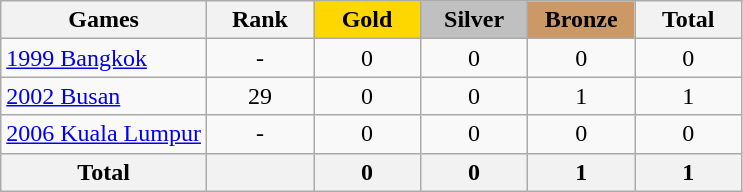<table class="wikitable sortable" style="margin-top:0em; text-align:center; font-size:100%;">
<tr>
<th>Games</th>
<th style="width:4em;">Rank</th>
<th style="background:gold; width:4em;"><strong>Gold</strong></th>
<th style="background:silver; width:4em;"><strong>Silver</strong></th>
<th style="background:#cc9966; width:4em;"><strong>Bronze</strong></th>
<th style="width:4em;">Total</th>
</tr>
<tr>
<td align=left><a href='#'>1999 Bangkok</a></td>
<td>-</td>
<td>0</td>
<td>0</td>
<td>0</td>
<td>0</td>
</tr>
<tr>
<td align=left><a href='#'>2002 Busan</a></td>
<td>29</td>
<td>0</td>
<td>0</td>
<td>1</td>
<td>1</td>
</tr>
<tr>
<td align=left><a href='#'>2006 Kuala Lumpur</a></td>
<td>-</td>
<td>0</td>
<td>0</td>
<td>0</td>
<td>0</td>
</tr>
<tr>
<th>Total</th>
<th></th>
<th>0</th>
<th>0</th>
<th>1</th>
<th>1</th>
</tr>
</table>
